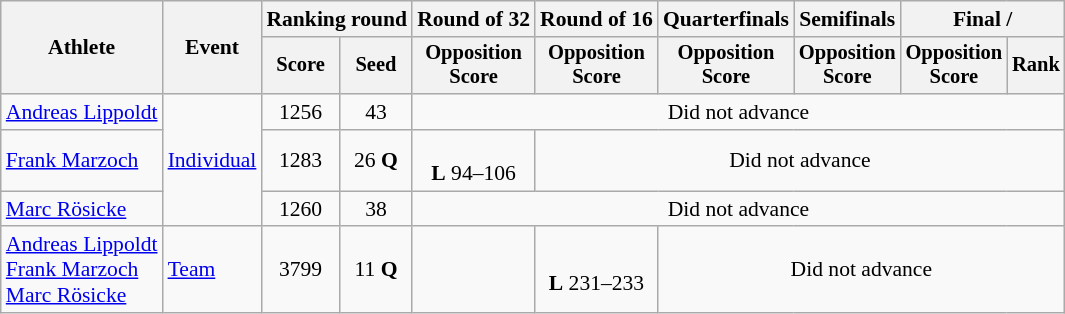<table class="wikitable" style="font-size:90%; text-align:center">
<tr>
<th rowspan=2>Athlete</th>
<th rowspan=2>Event</th>
<th colspan="2">Ranking round</th>
<th>Round of 32</th>
<th>Round of 16</th>
<th>Quarterfinals</th>
<th>Semifinals</th>
<th colspan="2">Final / </th>
</tr>
<tr style="font-size:95%">
<th>Score</th>
<th>Seed</th>
<th>Opposition<br>Score</th>
<th>Opposition<br>Score</th>
<th>Opposition<br>Score</th>
<th>Opposition<br>Score</th>
<th>Opposition<br>Score</th>
<th>Rank</th>
</tr>
<tr align=center>
<td align=left><a href='#'>Andreas Lippoldt</a></td>
<td align=left rowspan=3><a href='#'>Individual</a></td>
<td>1256</td>
<td>43</td>
<td colspan=6>Did not advance</td>
</tr>
<tr align=center>
<td align=left><a href='#'>Frank Marzoch</a></td>
<td>1283</td>
<td>26 <strong>Q</strong></td>
<td><br><strong>L</strong> 94–106</td>
<td colspan=5>Did not advance</td>
</tr>
<tr align=center>
<td align=left><a href='#'>Marc Rösicke</a></td>
<td>1260</td>
<td>38</td>
<td colspan=6>Did not advance</td>
</tr>
<tr align=center>
<td align=left><a href='#'>Andreas Lippoldt</a><br><a href='#'>Frank Marzoch</a><br><a href='#'>Marc Rösicke</a></td>
<td align=left><a href='#'>Team</a></td>
<td>3799</td>
<td>11 <strong>Q</strong></td>
<td></td>
<td><br><strong>L</strong> 231–233</td>
<td colspan=4>Did not advance</td>
</tr>
</table>
